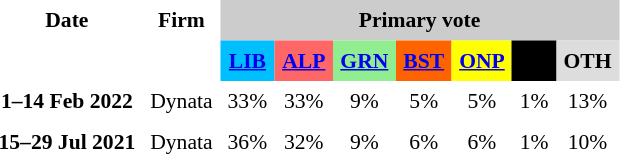<table class="toccolours" cellpadding="5" cellspacing="0" style="float:left; margin-right:.5em; margin-top:.4em; font-size:90%; text-align:center">
<tr>
</tr>
<tr>
<th></th>
<th></th>
<th></th>
</tr>
<tr>
<th>Date</th>
<th>Firm</th>
<th style="background:#ccc" colspan=7>Primary vote</th>
</tr>
<tr>
<th colspan=2></th>
<th style="background:#00bfff"><a href='#'>LIB</a></th>
<th style="background:#f66"><a href='#'>ALP</a></th>
<th style="background:#90ee90"><a href='#'>GRN</a></th>
<th style="background:#ff6300;"><a href='#'>BST</a></th>
<th style="background:yellow;"><a href='#'>ONP</a></th>
<th style="background:black;"><a href='#'></a></th>
<th style="background:#ddd;">OTH</th>
</tr>
<tr>
<th>1–14 Feb 2022</th>
<td>Dynata</td>
<td>33%</td>
<td>33%</td>
<td>9%</td>
<td>5%</td>
<td>5%</td>
<td>1%</td>
<td>13%</td>
</tr>
<tr>
<th>15–29 Jul 2021</th>
<td>Dynata</td>
<td>36%</td>
<td>32%</td>
<td>9%</td>
<td>6%</td>
<td>6%</td>
<td>1%</td>
<td>10%</td>
</tr>
</table>
